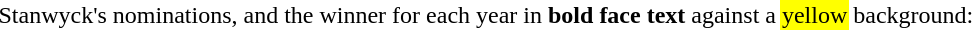<table>
<tr>
<td>Stanwyck's nominations, and the winner for each year in <strong>bold face text</strong> against a</td>
<td bgcolor="yellow"><span> yellow</span></td>
<td>background:</td>
</tr>
</table>
